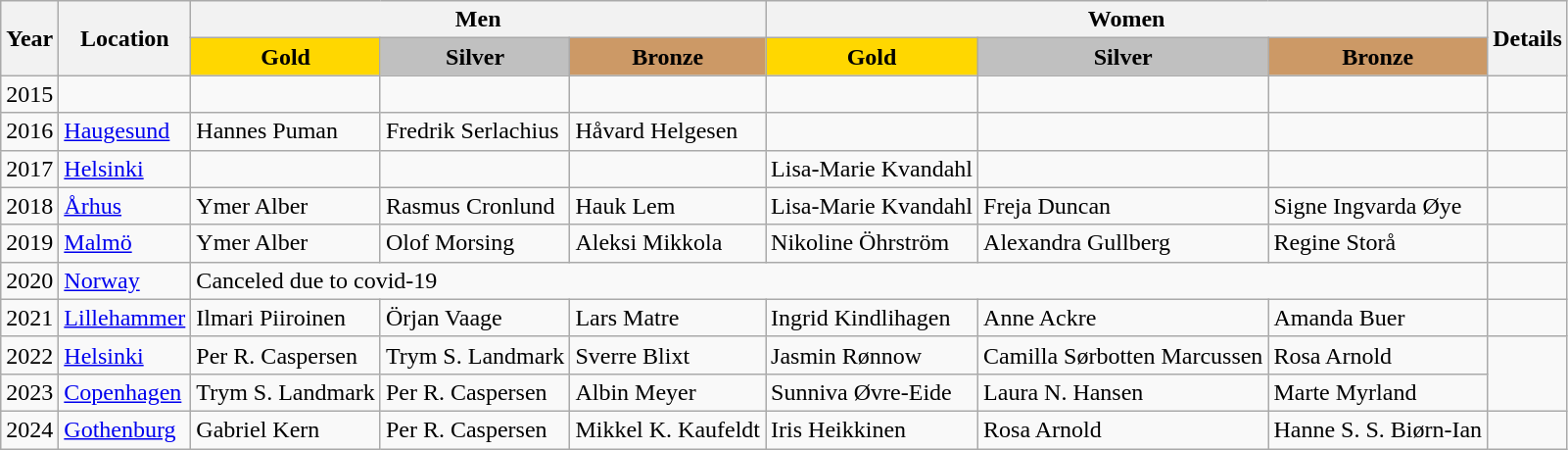<table class="wikitable">
<tr>
<th rowspan="2">Year</th>
<th rowspan="2">Location</th>
<th colspan="3">Men</th>
<th colspan="3">Women</th>
<th rowspan="2">Details</th>
</tr>
<tr style="text-align:center;">
<td bgcolor="gold"><strong>Gold</strong></td>
<td bgcolor="silver"><strong>Silver</strong></td>
<td bgcolor="cc9966"><strong>Bronze</strong></td>
<td bgcolor="gold"><strong>Gold</strong></td>
<td bgcolor="silver"><strong>Silver</strong></td>
<td bgcolor="cc9966"><strong>Bronze</strong></td>
</tr>
<tr>
<td>2015</td>
<td></td>
<td></td>
<td></td>
<td></td>
<td></td>
<td></td>
<td></td>
<td></td>
</tr>
<tr>
<td>2016</td>
<td> <a href='#'>Haugesund</a></td>
<td> Hannes Puman</td>
<td> Fredrik Serlachius</td>
<td> Håvard Helgesen</td>
<td></td>
<td></td>
<td></td>
<td></td>
</tr>
<tr>
<td>2017</td>
<td> <a href='#'>Helsinki</a></td>
<td></td>
<td></td>
<td></td>
<td> Lisa-Marie Kvandahl</td>
<td></td>
<td></td>
<td></td>
</tr>
<tr>
<td>2018</td>
<td> <a href='#'>Århus</a></td>
<td> Ymer Alber</td>
<td> Rasmus Cronlund</td>
<td> Hauk Lem</td>
<td> Lisa-Marie Kvandahl</td>
<td> Freja Duncan</td>
<td> Signe Ingvarda Øye</td>
<td></td>
</tr>
<tr>
<td>2019</td>
<td> <a href='#'>Malmö</a></td>
<td> Ymer Alber</td>
<td> Olof Morsing</td>
<td> Aleksi Mikkola</td>
<td> Nikoline Öhrström</td>
<td> Alexandra Gullberg</td>
<td> Regine Storå</td>
<td></td>
</tr>
<tr>
<td>2020</td>
<td> <a href='#'>Norway</a></td>
<td colspan="6">Canceled due to covid-19</td>
<td></td>
</tr>
<tr>
<td>2021</td>
<td> <a href='#'>Lillehammer</a></td>
<td> Ilmari Piiroinen</td>
<td> Örjan Vaage</td>
<td> Lars Matre</td>
<td> Ingrid Kindlihagen</td>
<td> Anne Ackre</td>
<td> Amanda Buer</td>
<td></td>
</tr>
<tr>
<td>2022</td>
<td> <a href='#'>Helsinki</a></td>
<td> Per R. Caspersen</td>
<td> Trym S. Landmark</td>
<td> Sverre Blixt</td>
<td> Jasmin Rønnow</td>
<td> Camilla Sørbotten Marcussen</td>
<td> Rosa Arnold</td>
</tr>
<tr>
<td>2023</td>
<td> <a href='#'>Copenhagen</a></td>
<td> Trym S. Landmark</td>
<td> Per R. Caspersen</td>
<td> Albin Meyer</td>
<td> Sunniva Øvre-Eide</td>
<td> Laura N. Hansen</td>
<td> Marte Myrland</td>
</tr>
<tr>
<td>2024</td>
<td> <a href='#'>Gothenburg</a></td>
<td> Gabriel Kern</td>
<td> Per R. Caspersen</td>
<td> Mikkel K. Kaufeldt</td>
<td> Iris Heikkinen</td>
<td> Rosa Arnold</td>
<td> Hanne S. S. Biørn-Ian</td>
<td></td>
</tr>
</table>
